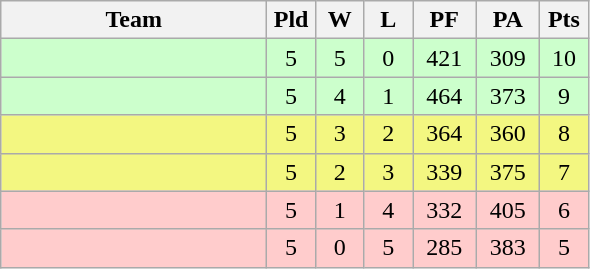<table class="wikitable" style="text-align:center;">
<tr>
<th width=170>Team</th>
<th width=25>Pld</th>
<th width=25>W</th>
<th width=25>L</th>
<th width=35>PF</th>
<th width=35>PA</th>
<th width=25>Pts</th>
</tr>
<tr bgcolor=#ccffcc>
<td align="left"></td>
<td>5</td>
<td>5</td>
<td>0</td>
<td>421</td>
<td>309</td>
<td>10</td>
</tr>
<tr bgcolor=#ccffcc>
<td align="left"></td>
<td>5</td>
<td>4</td>
<td>1</td>
<td>464</td>
<td>373</td>
<td>9</td>
</tr>
<tr bgcolor=#F3F781>
<td align="left"></td>
<td>5</td>
<td>3</td>
<td>2</td>
<td>364</td>
<td>360</td>
<td>8</td>
</tr>
<tr bgcolor=#F3F781>
<td align="left"></td>
<td>5</td>
<td>2</td>
<td>3</td>
<td>339</td>
<td>375</td>
<td>7</td>
</tr>
<tr bgcolor=#ffcccc>
<td align="left"></td>
<td>5</td>
<td>1</td>
<td>4</td>
<td>332</td>
<td>405</td>
<td>6</td>
</tr>
<tr bgcolor=#ffcccc>
<td align="left"></td>
<td>5</td>
<td>0</td>
<td>5</td>
<td>285</td>
<td>383</td>
<td>5</td>
</tr>
</table>
